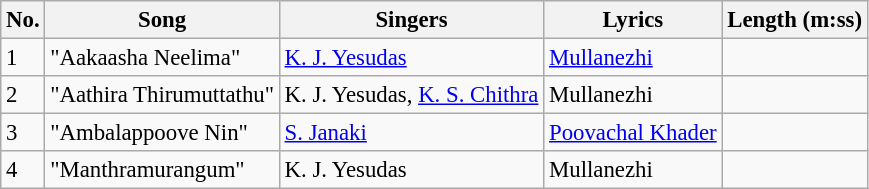<table class="wikitable" style="font-size:95%;">
<tr>
<th>No.</th>
<th>Song</th>
<th>Singers</th>
<th>Lyrics</th>
<th>Length (m:ss)</th>
</tr>
<tr>
<td>1</td>
<td>"Aakaasha Neelima"</td>
<td><a href='#'>K. J. Yesudas</a></td>
<td><a href='#'>Mullanezhi</a></td>
<td></td>
</tr>
<tr>
<td>2</td>
<td>"Aathira Thirumuttathu"</td>
<td>K. J. Yesudas, <a href='#'>K. S. Chithra</a></td>
<td>Mullanezhi</td>
<td></td>
</tr>
<tr>
<td>3</td>
<td>"Ambalappoove Nin"</td>
<td><a href='#'>S. Janaki</a></td>
<td><a href='#'>Poovachal Khader</a></td>
<td></td>
</tr>
<tr>
<td>4</td>
<td>"Manthramurangum"</td>
<td>K. J. Yesudas</td>
<td>Mullanezhi</td>
<td></td>
</tr>
</table>
